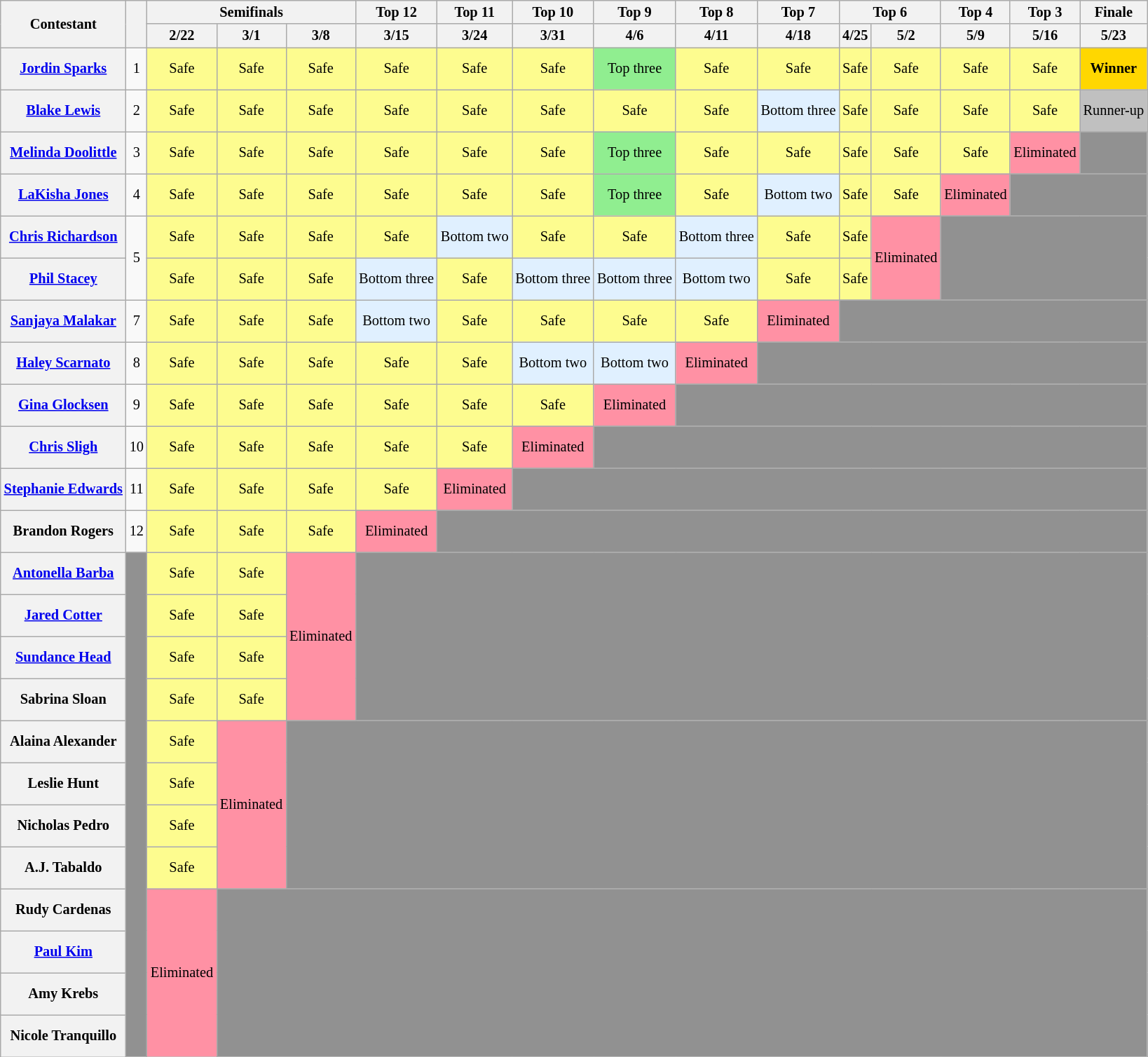<table class="wikitable" style="text-align:center; font-size:85%;">
<tr>
<th scope="col" rowspan="2">Contestant</th>
<th scope="col" rowspan="2"></th>
<th scope="col" colspan=3>Semifinals</th>
<th scope="col">Top 12</th>
<th scope="col">Top 11</th>
<th scope="col">Top 10</th>
<th scope="col">Top 9</th>
<th scope="col">Top 8</th>
<th scope="col">Top 7</th>
<th scope="col" colspan=2>Top 6</th>
<th scope="col">Top 4</th>
<th scope="col">Top 3</th>
<th scope="col">Finale</th>
</tr>
<tr>
<th>2/22</th>
<th>3/1</th>
<th>3/8</th>
<th>3/15</th>
<th>3/24</th>
<th>3/31</th>
<th>4/6</th>
<th>4/11</th>
<th>4/18</th>
<th>4/25</th>
<th>5/2</th>
<th>5/9</th>
<th>5/16</th>
<th>5/23</th>
</tr>
<tr style="height:40px">
<th scope="row"><a href='#'>Jordin Sparks</a></th>
<td>1</td>
<td style="background:#FDFC8F;">Safe</td>
<td style="background:#FDFC8F;">Safe</td>
<td style="background:#FDFC8F;">Safe</td>
<td style="background:#FDFC8F;">Safe</td>
<td style="background:#FDFC8F;">Safe</td>
<td style="background:#FDFC8F;">Safe</td>
<td style="background:lightgreen">Top three</td>
<td style="background:#FDFC8F;">Safe</td>
<td style="background:#FDFC8F;">Safe</td>
<td style="background:#FDFC8F;">Safe</td>
<td style="background:#FDFC8F;">Safe</td>
<td style="background:#FDFC8F;">Safe</td>
<td style="background:#FDFC8F;">Safe</td>
<td style="background:gold;"><strong>Winner</strong></td>
</tr>
<tr style="height:40px">
<th scope="row"><a href='#'>Blake Lewis</a></th>
<td>2</td>
<td style="background:#FDFC8F;">Safe</td>
<td style="background:#FDFC8F;">Safe</td>
<td style="background:#FDFC8F;">Safe</td>
<td style="background:#FDFC8F;">Safe</td>
<td style="background:#FDFC8F;">Safe</td>
<td style="background:#FDFC8F;">Safe</td>
<td style="background:#FDFC8F;">Safe</td>
<td style="background:#FDFC8F;">Safe</td>
<td style="background:#e0f0ff;">Bottom three</td>
<td style="background:#FDFC8F;">Safe</td>
<td style="background:#FDFC8F;">Safe</td>
<td style="background:#FDFC8F;">Safe</td>
<td style="background:#FDFC8F;">Safe</td>
<td style="background:silver;">Runner-up</td>
</tr>
<tr style="height:40px">
<th scope="row"><a href='#'>Melinda Doolittle</a></th>
<td>3</td>
<td style="background:#FDFC8F;">Safe</td>
<td style="background:#FDFC8F;">Safe</td>
<td style="background:#FDFC8F;">Safe</td>
<td style="background:#FDFC8F;">Safe</td>
<td style="background:#FDFC8F;">Safe</td>
<td style="background:#FDFC8F;">Safe</td>
<td style="background:lightgreen">Top three</td>
<td style="background:#FDFC8F;">Safe</td>
<td style="background:#FDFC8F;">Safe</td>
<td style="background:#FDFC8F;">Safe</td>
<td style="background:#FDFC8F;">Safe</td>
<td style="background:#FDFC8F;">Safe</td>
<td style="background:#FF91A4">Eliminated</td>
<td style="background:#919191"></td>
</tr>
<tr style="height:40px">
<th scope="row"><a href='#'>LaKisha Jones</a></th>
<td>4</td>
<td style="background:#FDFC8F;">Safe</td>
<td style="background:#FDFC8F;">Safe</td>
<td style="background:#FDFC8F;">Safe</td>
<td style="background:#FDFC8F;">Safe</td>
<td style="background:#FDFC8F;">Safe</td>
<td style="background:#FDFC8F;">Safe</td>
<td style="background:lightgreen">Top three</td>
<td style="background:#FDFC8F;">Safe</td>
<td style="background:#e0f0ff;">Bottom two</td>
<td style="background:#FDFC8F;">Safe</td>
<td style="background:#FDFC8F;">Safe</td>
<td style="background:#FF91A4">Eliminated</td>
<td colspan="2" style="background:#919191"></td>
</tr>
<tr style="height:40px">
<th scope="row"><a href='#'>Chris Richardson</a></th>
<td rowspan="2">5</td>
<td style="background:#FDFC8F;">Safe</td>
<td style="background:#FDFC8F;">Safe</td>
<td style="background:#FDFC8F;">Safe</td>
<td style="background:#FDFC8F;">Safe</td>
<td style="background:#e0f0ff;">Bottom two</td>
<td style="background:#FDFC8F;">Safe</td>
<td style="background:#FDFC8F;">Safe</td>
<td style="background:#e0f0ff;">Bottom three</td>
<td style="background:#FDFC8F;">Safe</td>
<td style="background:#FDFC8F;">Safe</td>
<td rowspan="2" style="background:#FF91A4">Eliminated</td>
<td colspan="3" rowspan="2" style="background:#919191"></td>
</tr>
<tr style="height:40px">
<th scope="row"><a href='#'>Phil Stacey</a></th>
<td style="background:#FDFC8F;">Safe</td>
<td style="background:#FDFC8F;">Safe</td>
<td style="background:#FDFC8F;">Safe</td>
<td style="background:#e0f0ff;">Bottom three</td>
<td style="background:#FDFC8F;">Safe</td>
<td style="background:#e0f0ff;">Bottom three</td>
<td style="background:#e0f0ff;">Bottom three</td>
<td style="background:#e0f0ff;">Bottom two</td>
<td style="background:#FDFC8F;">Safe</td>
<td style="background:#FDFC8F;">Safe</td>
</tr>
<tr style="height:40px">
<th scope="row"><a href='#'>Sanjaya Malakar</a></th>
<td>7</td>
<td style="background:#FDFC8F;">Safe</td>
<td style="background:#FDFC8F;">Safe</td>
<td style="background:#FDFC8F;">Safe</td>
<td style="background:#e0f0ff;">Bottom two</td>
<td style="background:#FDFC8F;">Safe</td>
<td style="background:#FDFC8F;">Safe</td>
<td style="background:#FDFC8F;">Safe</td>
<td style="background:#FDFC8F;">Safe</td>
<td style="background:#FF91A4">Eliminated</td>
<td colspan="5" style="background:#919191"></td>
</tr>
<tr style="height:40px">
<th scope="row"><a href='#'>Haley Scarnato</a></th>
<td>8</td>
<td style="background:#FDFC8F;">Safe</td>
<td style="background:#FDFC8F;">Safe</td>
<td style="background:#FDFC8F;">Safe</td>
<td style="background:#FDFC8F;">Safe</td>
<td style="background:#FDFC8F;">Safe</td>
<td style="background:#e0f0ff;">Bottom two</td>
<td style="background:#e0f0ff;">Bottom two</td>
<td style="background:#FF91A4">Eliminated</td>
<td colspan="6" style="background:#919191"></td>
</tr>
<tr style="height:40px">
<th scope="row"><a href='#'>Gina Glocksen</a></th>
<td>9</td>
<td style="background:#FDFC8F;">Safe</td>
<td style="background:#FDFC8F;">Safe</td>
<td style="background:#FDFC8F;">Safe</td>
<td style="background:#FDFC8F;">Safe</td>
<td style="background:#FDFC8F;">Safe</td>
<td style="background:#FDFC8F;">Safe</td>
<td style="background:#FF91A4">Eliminated</td>
<td colspan="7" style="background:#919191"></td>
</tr>
<tr style="height:40px">
<th scope="row"><a href='#'>Chris Sligh</a></th>
<td>10</td>
<td style="background:#FDFC8F;">Safe</td>
<td style="background:#FDFC8F;">Safe</td>
<td style="background:#FDFC8F;">Safe</td>
<td style="background:#FDFC8F;">Safe</td>
<td style="background:#FDFC8F;">Safe</td>
<td style="background:#FF91A4">Eliminated</td>
<td colspan="8" style="background:#919191"></td>
</tr>
<tr style="height:40px">
<th scope="row"><a href='#'>Stephanie Edwards</a></th>
<td>11</td>
<td style="background:#FDFC8F;">Safe</td>
<td style="background:#FDFC8F;">Safe</td>
<td style="background:#FDFC8F;">Safe</td>
<td style="background:#FDFC8F;">Safe</td>
<td style="background:#FF91A4">Eliminated</td>
<td colspan="9" style="background:#919191"></td>
</tr>
<tr style="height:40px">
<th scope="row">Brandon Rogers</th>
<td>12</td>
<td style="background:#FDFC8F;">Safe</td>
<td style="background:#FDFC8F;">Safe</td>
<td style="background:#FDFC8F;">Safe</td>
<td style="background:#FF91A4">Eliminated</td>
<td colspan="10" style="background:#919191"></td>
</tr>
<tr style="height:40px">
<th scope="row"><a href='#'>Antonella Barba</a></th>
<td rowspan="12" bgcolor="919191"></td>
<td style="background:#FDFC8F;">Safe</td>
<td style="background:#FDFC8F;">Safe</td>
<td rowspan="4" style="background:#FF91A4">Eliminated</td>
<td colspan="11" rowspan="4" style="background:#919191"></td>
</tr>
<tr style="height:40px">
<th scope="row"><a href='#'>Jared Cotter</a></th>
<td style="background:#FDFC8F;">Safe</td>
<td style="background:#FDFC8F;">Safe</td>
</tr>
<tr style="height:40px">
<th scope="row"><a href='#'>Sundance Head</a></th>
<td style="background:#FDFC8F;">Safe</td>
<td style="background:#FDFC8F;">Safe</td>
</tr>
<tr style="height:40px">
<th scope="row">Sabrina Sloan</th>
<td style="background:#FDFC8F;">Safe</td>
<td style="background:#FDFC8F;">Safe</td>
</tr>
<tr style="height:40px">
<th scope="row">Alaina Alexander</th>
<td style="background:#FDFC8F;">Safe</td>
<td rowspan="4" style="background:#FF91A4">Eliminated</td>
<td colspan="12" rowspan="4" style="background:#919191"></td>
</tr>
<tr style="height:40px">
<th scope="row">Leslie Hunt</th>
<td style="background:#FDFC8F;">Safe</td>
</tr>
<tr style="height:40px">
<th scope="row">Nicholas Pedro</th>
<td style="background:#FDFC8F;">Safe</td>
</tr>
<tr style="height:40px">
<th scope="row">A.J. Tabaldo</th>
<td style="background:#FDFC8F;">Safe</td>
</tr>
<tr style="height:40px">
<th scope="row">Rudy Cardenas</th>
<td rowspan="4" style="background:#FF91A4">Eliminated</td>
<td colspan="13" rowspan="4" style="background:#919191"></td>
</tr>
<tr style="height:40px">
<th scope="row"><a href='#'>Paul Kim</a></th>
</tr>
<tr style="height:40px">
<th scope="row">Amy Krebs</th>
</tr>
<tr style="height:40px">
<th scope="row">Nicole Tranquillo</th>
</tr>
</table>
